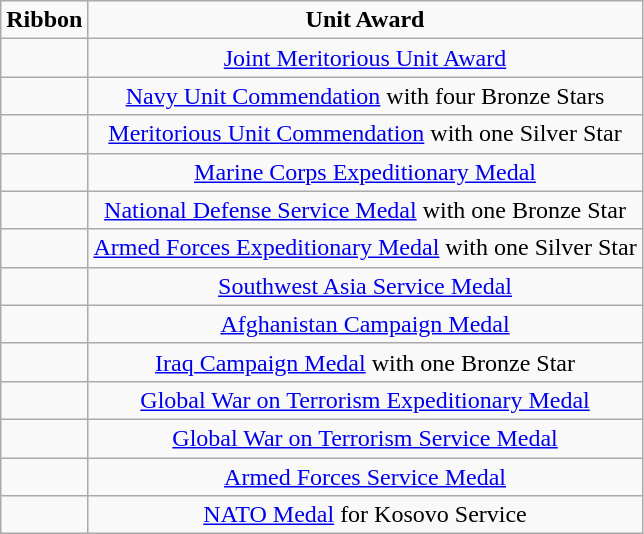<table class="wikitable" style="text-align:center; clear: center">
<tr>
<td><strong>Ribbon</strong></td>
<td><strong>Unit Award </strong></td>
</tr>
<tr>
<td></td>
<td><a href='#'>Joint Meritorious Unit Award</a></td>
</tr>
<tr>
<td></td>
<td><a href='#'>Navy Unit Commendation</a> with four Bronze Stars</td>
</tr>
<tr>
<td></td>
<td><a href='#'>Meritorious Unit Commendation</a> with one Silver Star</td>
</tr>
<tr>
<td></td>
<td><a href='#'>Marine Corps Expeditionary Medal</a></td>
</tr>
<tr>
<td></td>
<td><a href='#'>National Defense Service Medal</a> with one Bronze Star</td>
</tr>
<tr>
<td></td>
<td><a href='#'>Armed Forces Expeditionary Medal</a> with one Silver Star</td>
</tr>
<tr>
<td></td>
<td><a href='#'>Southwest Asia Service Medal</a></td>
</tr>
<tr>
<td></td>
<td><a href='#'>Afghanistan Campaign Medal</a></td>
</tr>
<tr>
<td></td>
<td><a href='#'>Iraq Campaign Medal</a> with one Bronze Star</td>
</tr>
<tr>
<td></td>
<td><a href='#'>Global War on Terrorism Expeditionary Medal</a></td>
</tr>
<tr>
<td></td>
<td><a href='#'>Global War on Terrorism Service Medal</a></td>
</tr>
<tr>
<td></td>
<td><a href='#'>Armed Forces Service Medal</a></td>
</tr>
<tr>
<td></td>
<td><a href='#'>NATO Medal</a> for Kosovo Service</td>
</tr>
</table>
